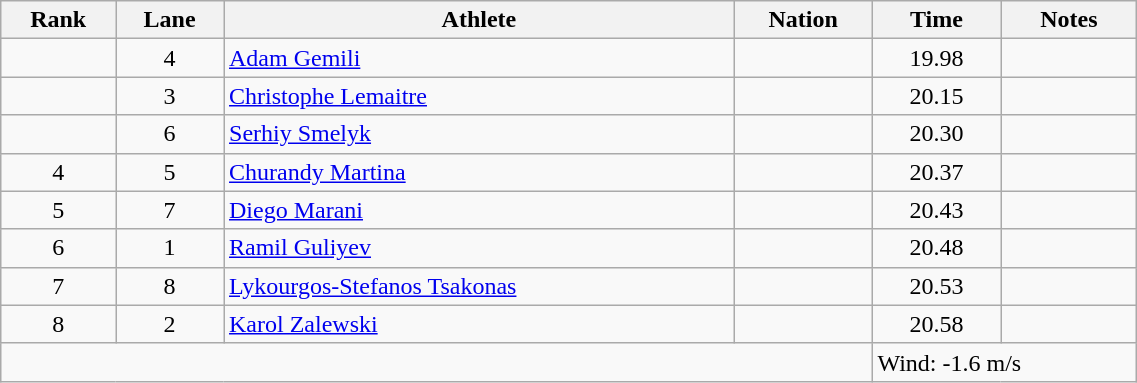<table class="wikitable sortable" style="text-align:center;width: 60%;">
<tr>
<th scope="col">Rank</th>
<th scope="col">Lane</th>
<th scope="col">Athlete</th>
<th scope="col">Nation</th>
<th scope="col">Time</th>
<th scope="col">Notes</th>
</tr>
<tr>
<td></td>
<td>4</td>
<td align=left><a href='#'>Adam Gemili</a></td>
<td align=left></td>
<td>19.98</td>
<td></td>
</tr>
<tr>
<td></td>
<td>3</td>
<td align=left><a href='#'>Christophe Lemaitre</a></td>
<td align=left></td>
<td>20.15</td>
<td></td>
</tr>
<tr>
<td></td>
<td>6</td>
<td align=left><a href='#'>Serhiy Smelyk</a></td>
<td align=left></td>
<td>20.30</td>
<td></td>
</tr>
<tr>
<td>4</td>
<td>5</td>
<td align=left><a href='#'>Churandy Martina</a></td>
<td align=left></td>
<td>20.37</td>
<td></td>
</tr>
<tr>
<td>5</td>
<td>7</td>
<td align=left><a href='#'>Diego Marani</a></td>
<td align=left></td>
<td>20.43</td>
<td></td>
</tr>
<tr>
<td>6</td>
<td>1</td>
<td align=left><a href='#'>Ramil Guliyev</a></td>
<td align=left></td>
<td>20.48</td>
<td></td>
</tr>
<tr>
<td>7</td>
<td>8</td>
<td align=left><a href='#'>Lykourgos-Stefanos Tsakonas</a></td>
<td align=left></td>
<td>20.53</td>
<td></td>
</tr>
<tr>
<td>8</td>
<td>2</td>
<td align=left><a href='#'>Karol Zalewski</a></td>
<td align=left></td>
<td>20.58</td>
<td></td>
</tr>
<tr class="sortbottom">
<td colspan="4"></td>
<td colspan="2" style="text-align:left;">Wind: -1.6 m/s</td>
</tr>
</table>
